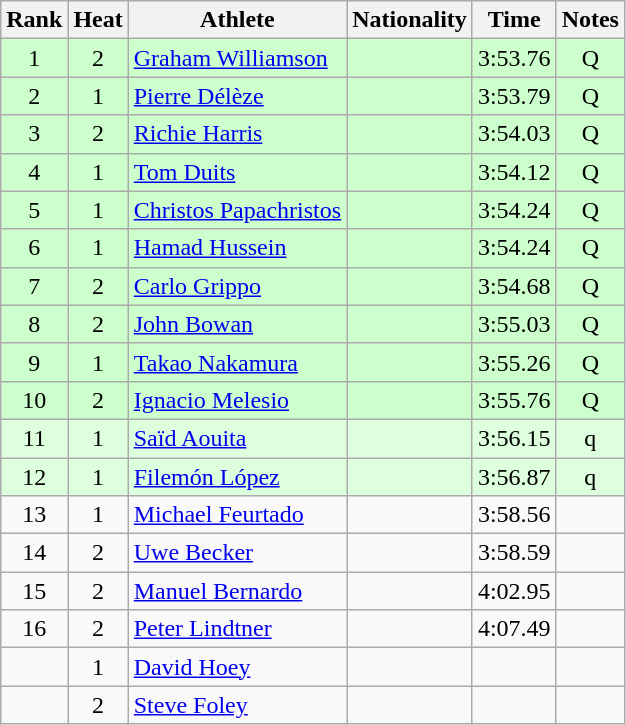<table class="wikitable sortable" style="text-align:center">
<tr>
<th>Rank</th>
<th>Heat</th>
<th>Athlete</th>
<th>Nationality</th>
<th>Time</th>
<th>Notes</th>
</tr>
<tr bgcolor=ccffcc>
<td>1</td>
<td>2</td>
<td align=left><a href='#'>Graham Williamson</a></td>
<td align=left></td>
<td>3:53.76</td>
<td>Q</td>
</tr>
<tr bgcolor=ccffcc>
<td>2</td>
<td>1</td>
<td align=left><a href='#'>Pierre Délèze</a></td>
<td align=left></td>
<td>3:53.79</td>
<td>Q</td>
</tr>
<tr bgcolor=ccffcc>
<td>3</td>
<td>2</td>
<td align=left><a href='#'>Richie Harris</a></td>
<td align=left></td>
<td>3:54.03</td>
<td>Q</td>
</tr>
<tr bgcolor=ccffcc>
<td>4</td>
<td>1</td>
<td align=left><a href='#'>Tom Duits</a></td>
<td align=left></td>
<td>3:54.12</td>
<td>Q</td>
</tr>
<tr bgcolor=ccffcc>
<td>5</td>
<td>1</td>
<td align=left><a href='#'>Christos Papachristos</a></td>
<td align=left></td>
<td>3:54.24</td>
<td>Q</td>
</tr>
<tr bgcolor=ccffcc>
<td>6</td>
<td>1</td>
<td align=left><a href='#'>Hamad Hussein</a></td>
<td align=left></td>
<td>3:54.24</td>
<td>Q</td>
</tr>
<tr bgcolor=ccffcc>
<td>7</td>
<td>2</td>
<td align=left><a href='#'>Carlo Grippo</a></td>
<td align=left></td>
<td>3:54.68</td>
<td>Q</td>
</tr>
<tr bgcolor=ccffcc>
<td>8</td>
<td>2</td>
<td align=left><a href='#'>John Bowan</a></td>
<td align=left></td>
<td>3:55.03</td>
<td>Q</td>
</tr>
<tr bgcolor=ccffcc>
<td>9</td>
<td>1</td>
<td align=left><a href='#'>Takao Nakamura</a></td>
<td align=left></td>
<td>3:55.26</td>
<td>Q</td>
</tr>
<tr bgcolor=ccffcc>
<td>10</td>
<td>2</td>
<td align=left><a href='#'>Ignacio Melesio</a></td>
<td align=left></td>
<td>3:55.76</td>
<td>Q</td>
</tr>
<tr bgcolor=ddffdd>
<td>11</td>
<td>1</td>
<td align=left><a href='#'>Saïd Aouita</a></td>
<td align=left></td>
<td>3:56.15</td>
<td>q</td>
</tr>
<tr bgcolor=ddffdd>
<td>12</td>
<td>1</td>
<td align=left><a href='#'>Filemón López</a></td>
<td align=left></td>
<td>3:56.87</td>
<td>q</td>
</tr>
<tr>
<td>13</td>
<td>1</td>
<td align=left><a href='#'>Michael Feurtado</a></td>
<td align=left></td>
<td>3:58.56</td>
<td></td>
</tr>
<tr>
<td>14</td>
<td>2</td>
<td align=left><a href='#'>Uwe Becker</a></td>
<td align=left></td>
<td>3:58.59</td>
<td></td>
</tr>
<tr>
<td>15</td>
<td>2</td>
<td align=left><a href='#'>Manuel Bernardo</a></td>
<td align=left></td>
<td>4:02.95</td>
<td></td>
</tr>
<tr>
<td>16</td>
<td>2</td>
<td align=left><a href='#'>Peter Lindtner</a></td>
<td align=left></td>
<td>4:07.49</td>
<td></td>
</tr>
<tr>
<td></td>
<td>1</td>
<td align=left><a href='#'>David Hoey</a></td>
<td align=left></td>
<td></td>
<td></td>
</tr>
<tr>
<td></td>
<td>2</td>
<td align=left><a href='#'>Steve Foley</a></td>
<td align=left></td>
<td></td>
<td></td>
</tr>
</table>
